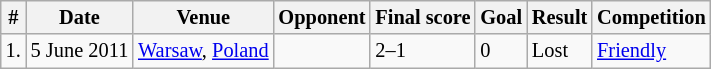<table class="wikitable collapsible collapsed" style="font-size:85%;">
<tr>
<th>#</th>
<th>Date</th>
<th>Venue</th>
<th>Opponent</th>
<th>Final score</th>
<th>Goal</th>
<th>Result</th>
<th>Competition</th>
</tr>
<tr 3 4 3 4>
<td>1.</td>
<td>5 June 2011</td>
<td><a href='#'>Warsaw</a>, <a href='#'>Poland</a></td>
<td></td>
<td>2–1</td>
<td>0</td>
<td>Lost</td>
<td><a href='#'>Friendly</a></td>
</tr>
</table>
